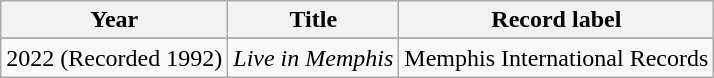<table class="wikitable" style="text-align:center;">
<tr>
<th rowspan="1">Year</th>
<th rowspan="1">Title</th>
<th rowspan="1">Record label</th>
</tr>
<tr style="font-size:smaller;">
</tr>
<tr>
<td rowspan="1">2022 (Recorded 1992)</td>
<td align="left"><em>Live in Memphis</em></td>
<td>Memphis International Records</td>
</tr>
</table>
